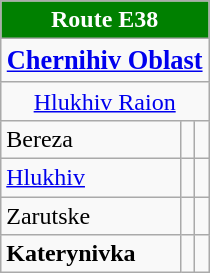<table class="wikitable" style="margin-left:0.5em;">
<tr>
<td colspan="3" style="color:#fff;background-color:green; text-align: center;"><strong>Route E38</strong></td>
</tr>
<tr>
<td colspan="3" style=" font-size: 110%; text-align: center;"><strong><a href='#'>Chernihiv Oblast</a></strong></td>
</tr>
<tr>
<td colspan="3" style=" font-size: 100%; text-align: center;"><a href='#'>Hlukhiv Raion</a></td>
</tr>
<tr>
<td>Bereza</td>
<td></td>
<td></td>
</tr>
<tr>
<td><a href='#'>Hlukhiv</a></td>
<td></td>
<td></td>
</tr>
<tr>
<td>Zarutske</td>
<td></td>
<td></td>
</tr>
<tr>
<td><strong>Katerynivka</strong></td>
<td></td>
<td></td>
</tr>
</table>
